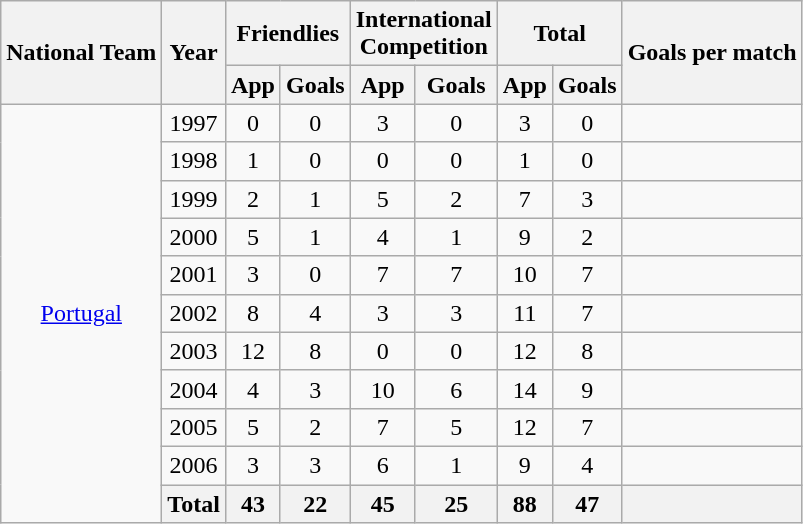<table class="wikitable" style="text-align: center;">
<tr>
<th rowspan="2">National Team</th>
<th rowspan="2">Year</th>
<th colspan="2">Friendlies</th>
<th colspan="2">International<br>Competition</th>
<th colspan="2">Total</th>
<th rowspan="2">Goals per match</th>
</tr>
<tr>
<th>App</th>
<th>Goals</th>
<th>App</th>
<th>Goals</th>
<th>App</th>
<th>Goals</th>
</tr>
<tr>
<td rowspan="11"><a href='#'>Portugal</a></td>
<td>1997</td>
<td>0</td>
<td>0</td>
<td>3</td>
<td>0</td>
<td>3</td>
<td>0</td>
<td></td>
</tr>
<tr>
<td>1998</td>
<td>1</td>
<td>0</td>
<td>0</td>
<td>0</td>
<td>1</td>
<td>0</td>
<td></td>
</tr>
<tr>
<td>1999</td>
<td>2</td>
<td>1</td>
<td>5</td>
<td>2</td>
<td>7</td>
<td>3</td>
<td></td>
</tr>
<tr>
<td>2000</td>
<td>5</td>
<td>1</td>
<td>4</td>
<td>1</td>
<td>9</td>
<td>2</td>
<td></td>
</tr>
<tr>
<td>2001</td>
<td>3</td>
<td>0</td>
<td>7</td>
<td>7</td>
<td>10</td>
<td>7</td>
<td></td>
</tr>
<tr>
<td>2002</td>
<td>8</td>
<td>4</td>
<td>3</td>
<td>3</td>
<td>11</td>
<td>7</td>
<td></td>
</tr>
<tr>
<td>2003</td>
<td>12</td>
<td>8</td>
<td>0</td>
<td>0</td>
<td>12</td>
<td>8</td>
<td></td>
</tr>
<tr>
<td>2004</td>
<td>4</td>
<td>3</td>
<td>10</td>
<td>6</td>
<td>14</td>
<td>9</td>
<td></td>
</tr>
<tr>
<td>2005</td>
<td>5</td>
<td>2</td>
<td>7</td>
<td>5</td>
<td>12</td>
<td>7</td>
<td></td>
</tr>
<tr>
<td>2006</td>
<td>3</td>
<td>3</td>
<td>6</td>
<td>1</td>
<td>9</td>
<td>4</td>
<td></td>
</tr>
<tr>
<th>Total</th>
<th>43</th>
<th>22</th>
<th>45</th>
<th>25</th>
<th>88</th>
<th>47</th>
<th></th>
</tr>
</table>
